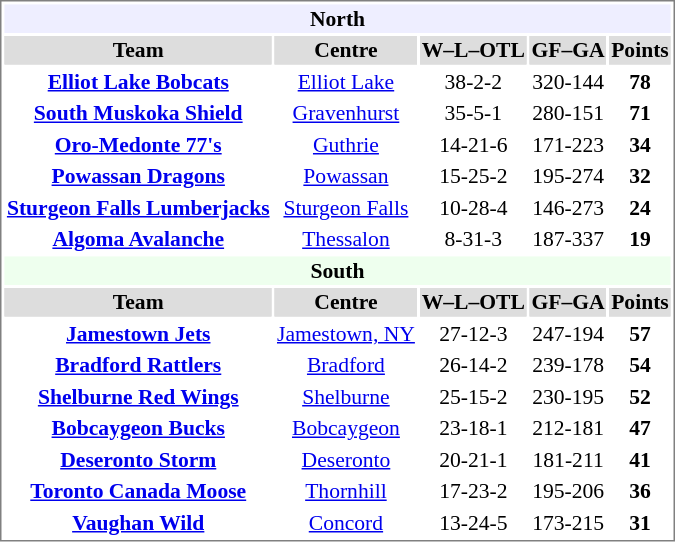<table cellpadding="0">
<tr align="left" style="vertical-align: top">
<td></td>
<td><br><table cellpadding="1" width="450px" style="font-size: 90%; border: 1px solid gray;">
<tr align="center" bgcolor="#eeeeff">
<td colspan="5"><strong>North</strong></td>
</tr>
<tr align="center" bgcolor="#dddddd">
<th style="background: #DDDDDD;">Team</th>
<th style="background: #DDDDDD;">Centre</th>
<th style="background: #DDDDDD;">W–L–OTL</th>
<th style="background: #DDDDDD;">GF–GA</th>
<th style="background: #DDDDDD;">Points</th>
</tr>
<tr align="center">
<td><strong><a href='#'>Elliot Lake Bobcats</a></strong></td>
<td><a href='#'>Elliot Lake</a></td>
<td>38-2-2</td>
<td>320-144</td>
<td><strong>78</strong></td>
</tr>
<tr align="center">
<td><strong><a href='#'>South Muskoka Shield</a></strong></td>
<td><a href='#'>Gravenhurst</a></td>
<td>35-5-1</td>
<td>280-151</td>
<td><strong>71</strong></td>
</tr>
<tr align="center">
<td><strong><a href='#'>Oro-Medonte 77's</a></strong></td>
<td><a href='#'>Guthrie</a></td>
<td>14-21-6</td>
<td>171-223</td>
<td><strong>34</strong></td>
</tr>
<tr align="center">
<td><strong><a href='#'>Powassan Dragons</a></strong></td>
<td><a href='#'>Powassan</a></td>
<td>15-25-2</td>
<td>195-274</td>
<td><strong>32</strong></td>
</tr>
<tr align="center">
<td><strong><a href='#'>Sturgeon Falls Lumberjacks</a></strong></td>
<td><a href='#'>Sturgeon Falls</a></td>
<td>10-28-4</td>
<td>146-273</td>
<td><strong>24</strong></td>
</tr>
<tr align="center">
<td><strong><a href='#'>Algoma Avalanche</a></strong></td>
<td><a href='#'>Thessalon</a></td>
<td>8-31-3</td>
<td>187-337</td>
<td><strong>19</strong></td>
</tr>
<tr align="center" bgcolor="#eeffee">
<td colspan="5"><strong>South</strong></td>
</tr>
<tr align="center" bgcolor="#dddddd">
<th style="background: #DDDDDD;">Team</th>
<th style="background: #DDDDDD;">Centre</th>
<th style="background: #DDDDDD;">W–L–OTL</th>
<th style="background: #DDDDDD;">GF–GA</th>
<th style="background: #DDDDDD;">Points</th>
</tr>
<tr align="center">
<td><strong><a href='#'>Jamestown Jets</a></strong></td>
<td><a href='#'>Jamestown, NY</a></td>
<td>27-12-3</td>
<td>247-194</td>
<td><strong>57</strong></td>
</tr>
<tr align="center">
<td><strong><a href='#'>Bradford Rattlers</a></strong></td>
<td><a href='#'>Bradford</a></td>
<td>26-14-2</td>
<td>239-178</td>
<td><strong>54</strong></td>
</tr>
<tr align="center">
<td><strong><a href='#'>Shelburne Red Wings</a></strong></td>
<td><a href='#'>Shelburne</a></td>
<td>25-15-2</td>
<td>230-195</td>
<td><strong>52</strong></td>
</tr>
<tr align="center">
<td><strong><a href='#'>Bobcaygeon Bucks</a></strong></td>
<td><a href='#'>Bobcaygeon</a></td>
<td>23-18-1</td>
<td>212-181</td>
<td><strong>47</strong></td>
</tr>
<tr align="center">
<td><strong><a href='#'>Deseronto Storm</a></strong></td>
<td><a href='#'>Deseronto</a></td>
<td>20-21-1</td>
<td>181-211</td>
<td><strong>41</strong></td>
</tr>
<tr align="center">
<td><strong><a href='#'>Toronto Canada Moose</a></strong></td>
<td><a href='#'>Thornhill</a></td>
<td>17-23-2</td>
<td>195-206</td>
<td><strong>36</strong></td>
</tr>
<tr align="center">
<td><strong><a href='#'>Vaughan Wild</a></strong></td>
<td><a href='#'>Concord</a></td>
<td>13-24-5</td>
<td>173-215</td>
<td><strong>31</strong></td>
</tr>
</table>
</td>
</tr>
</table>
